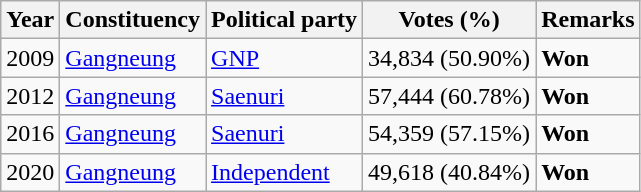<table class="wikitable">
<tr>
<th>Year</th>
<th>Constituency</th>
<th>Political party</th>
<th>Votes (%)</th>
<th>Remarks</th>
</tr>
<tr>
<td>2009</td>
<td><a href='#'>Gangneung</a></td>
<td><a href='#'>GNP</a></td>
<td>34,834 (50.90%)</td>
<td><strong>Won</strong></td>
</tr>
<tr>
<td>2012</td>
<td><a href='#'>Gangneung</a></td>
<td><a href='#'>Saenuri</a></td>
<td>57,444 (60.78%)</td>
<td><strong>Won</strong></td>
</tr>
<tr>
<td>2016</td>
<td><a href='#'>Gangneung</a></td>
<td><a href='#'>Saenuri</a></td>
<td>54,359 (57.15%)</td>
<td><strong>Won</strong></td>
</tr>
<tr>
<td>2020</td>
<td><a href='#'>Gangneung</a></td>
<td><a href='#'>Independent</a></td>
<td>49,618 (40.84%)</td>
<td><strong>Won</strong></td>
</tr>
</table>
